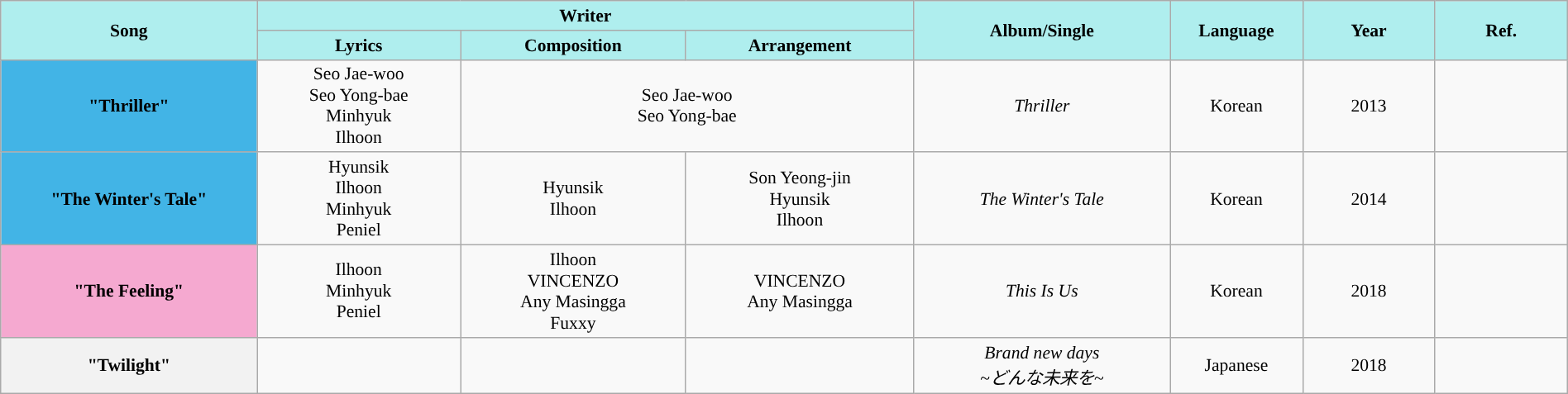<table class="wikitable" style="margin:0.5em auto; clear:both; font-size:.9em; text-align:center; width:100%">
<tr>
<th rowspan="2" style="width:200px; background:#AFEEEE;">Song</th>
<th colspan="3" style="width:700px; background:#AFEEEE;">Writer</th>
<th rowspan="2" style="width:200px; background:#AFEEEE;">Album/Single</th>
<th rowspan="2" style="width:100px; background:#AFEEEE;">Language</th>
<th rowspan="2" style="width:100px; background:#AFEEEE;">Year</th>
<th rowspan="2" style="width:100px; background:#AFEEEE;">Ref.</th>
</tr>
<tr>
<th style=background:#AFEEEE;">Lyrics</th>
<th style=background:#AFEEEE;">Composition</th>
<th style=background:#AFEEEE;">Arrangement</th>
</tr>
<tr>
<th scope="row" style="background-color:#42B4E6">"<strong>Thriller</strong>" </th>
<td>Seo Jae-woo<br>Seo Yong-bae<br>Minhyuk<br>Ilhoon</td>
<td colspan="2">Seo Jae-woo<br>Seo Yong-bae</td>
<td><em>Thriller</em></td>
<td>Korean</td>
<td>2013</td>
<td></td>
</tr>
<tr>
<th scope="row" style="background-color:#42B4E6">"<strong>The Winter's Tale</strong>" </th>
<td>Hyunsik<br>Ilhoon<br>Minhyuk<br>Peniel</td>
<td>Hyunsik<br>Ilhoon</td>
<td>Son Yeong-jin<br>Hyunsik<br>Ilhoon</td>
<td><em>The Winter's Tale</em></td>
<td>Korean</td>
<td>2014</td>
<td></td>
</tr>
<tr>
<th scope="row" style="background-color:#F5A9D0">"<strong>The Feeling</strong>" </th>
<td>Ilhoon<br>Minhyuk<br>Peniel</td>
<td>Ilhoon<br>VINCENZO<br>Any Masingga<br>Fuxxy</td>
<td>VINCENZO<br>Any Masingga</td>
<td><em>This Is Us</em></td>
<td>Korean</td>
<td>2018</td>
<td></td>
</tr>
<tr>
<th scope="row">"Twilight"</th>
<td></td>
<td></td>
<td></td>
<td><em>Brand new days <br>~どんな未来を~</em></td>
<td>Japanese</td>
<td>2018</td>
<td></td>
</tr>
</table>
